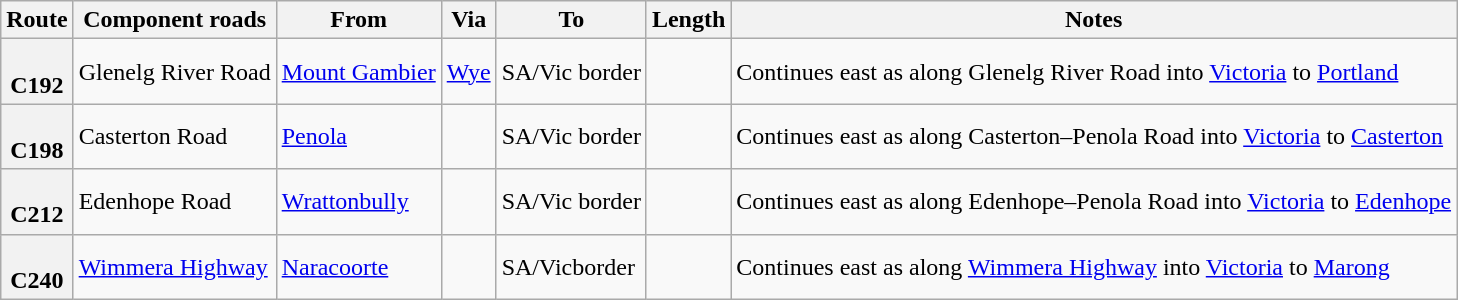<table class="wikitable sortable">
<tr>
<th scope="col">Route</th>
<th scope="col">Component roads</th>
<th scope="col">From</th>
<th scope="col">Via</th>
<th scope="col">To</th>
<th scope="col">Length</th>
<th scope="col">Notes</th>
</tr>
<tr>
<th style="vertical-align:top; white-space:nowrap;"><br>C192</th>
<td>Glenelg River Road</td>
<td><a href='#'>Mount Gambier</a></td>
<td><a href='#'>Wye</a></td>
<td>SA/Vic border</td>
<td></td>
<td>Continues east as  along Glenelg River Road into <a href='#'>Victoria</a> to <a href='#'>Portland</a></td>
</tr>
<tr>
<th style="vertical-align:top; white-space:nowrap;"><br>C198</th>
<td>Casterton Road</td>
<td><a href='#'>Penola</a></td>
<td></td>
<td>SA/Vic border</td>
<td></td>
<td>Continues east as  along Casterton–Penola Road into <a href='#'>Victoria</a> to <a href='#'>Casterton</a></td>
</tr>
<tr>
<th style="vertical-align:top; white-space:nowrap;"><br>C212</th>
<td>Edenhope Road</td>
<td><a href='#'>Wrattonbully</a></td>
<td></td>
<td>SA/Vic border</td>
<td></td>
<td>Continues east as  along Edenhope–Penola Road into <a href='#'>Victoria</a> to <a href='#'>Edenhope</a></td>
</tr>
<tr>
<th style="vertical-align:top; white-space:nowrap;"><br>C240</th>
<td><a href='#'>Wimmera Highway</a></td>
<td><a href='#'>Naracoorte</a></td>
<td></td>
<td>SA/Vicborder</td>
<td></td>
<td>Continues east as  along <a href='#'>Wimmera Highway</a> into <a href='#'>Victoria</a> to <a href='#'>Marong</a></td>
</tr>
</table>
